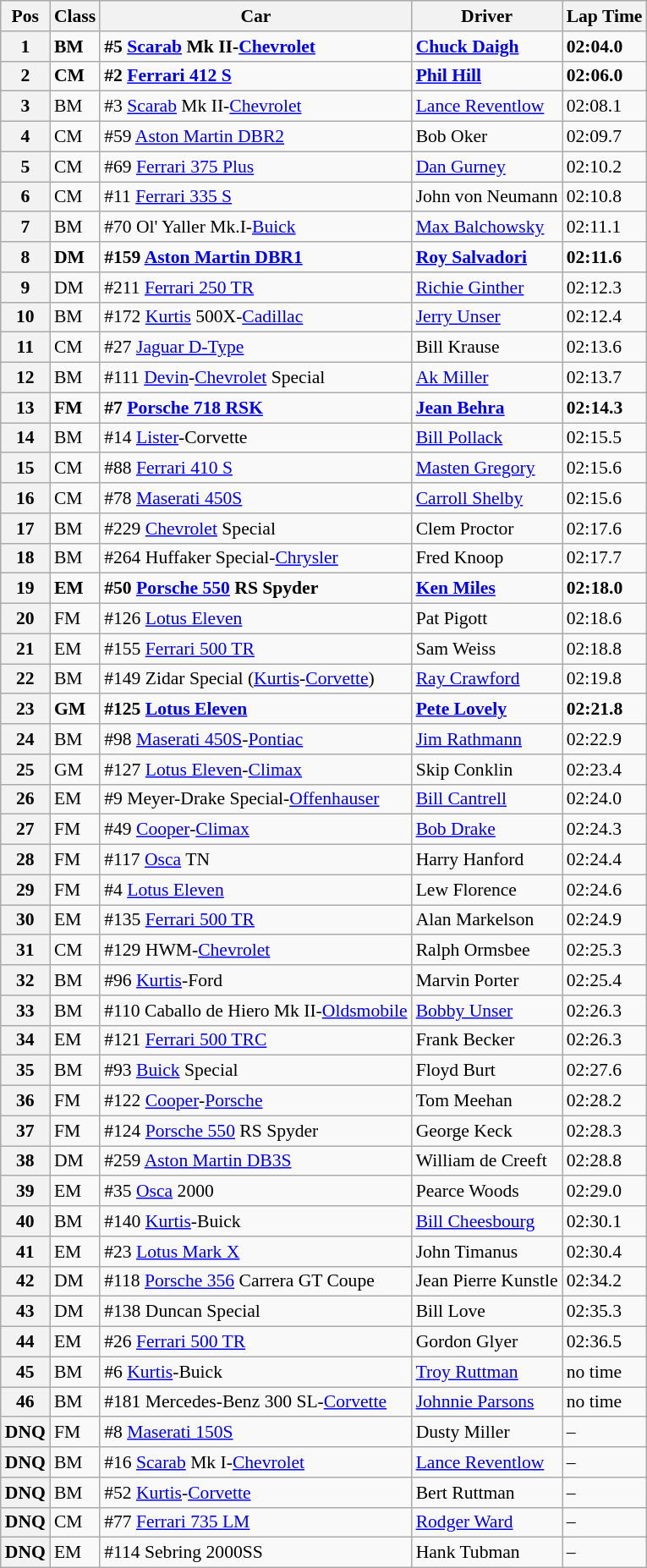<table class="wikitable sortable" style="font-size: 90%;">
<tr>
<th>Pos</th>
<th>Class</th>
<th>Car</th>
<th>Driver</th>
<th>Lap Time</th>
</tr>
<tr style="font-weight:bold">
<th>1</th>
<td>BM</td>
<td>#5 <a href='#'>Scarab</a> Mk II-<a href='#'>Chevrolet</a></td>
<td><a href='#'>Chuck Daigh</a></td>
<td>02:04.0</td>
</tr>
<tr style="font-weight:bold">
<th>2</th>
<td>CM</td>
<td>#2 <a href='#'>Ferrari 412 S</a></td>
<td><a href='#'>Phil Hill</a></td>
<td>02:06.0</td>
</tr>
<tr>
<th>3</th>
<td>BM</td>
<td>#3 <a href='#'>Scarab</a> Mk II-<a href='#'>Chevrolet</a></td>
<td><a href='#'>Lance Reventlow</a></td>
<td>02:08.1</td>
</tr>
<tr>
<th>4</th>
<td>CM</td>
<td>#59 <a href='#'>Aston Martin DBR2</a></td>
<td>Bob Oker</td>
<td>02:09.7</td>
</tr>
<tr>
<th>5</th>
<td>CM</td>
<td>#69 <a href='#'>Ferrari 375 Plus</a></td>
<td><a href='#'>Dan Gurney</a></td>
<td>02:10.2</td>
</tr>
<tr>
<th>6</th>
<td>CM</td>
<td>#11 <a href='#'>Ferrari 335 S</a></td>
<td>John von Neumann</td>
<td>02:10.8</td>
</tr>
<tr>
<th>7</th>
<td>BM</td>
<td>#70 Ol' Yaller Mk.I-<a href='#'>Buick</a></td>
<td><a href='#'>Max Balchowsky</a></td>
<td>02:11.1</td>
</tr>
<tr style="font-weight:bold">
<th>8</th>
<td>DM</td>
<td>#159 <a href='#'>Aston Martin DBR1</a></td>
<td><a href='#'>Roy Salvadori</a></td>
<td>02:11.6</td>
</tr>
<tr>
<th>9</th>
<td>DM</td>
<td>#211 <a href='#'>Ferrari 250 TR</a></td>
<td><a href='#'>Richie Ginther</a></td>
<td>02:12.3</td>
</tr>
<tr>
<th>10</th>
<td>BM</td>
<td>#172 <a href='#'>Kurtis</a> 500X-<a href='#'>Cadillac</a></td>
<td><a href='#'>Jerry Unser</a></td>
<td>02:12.4</td>
</tr>
<tr>
<th>11</th>
<td>CM</td>
<td>#27 <a href='#'>Jaguar D-Type</a></td>
<td>Bill Krause</td>
<td>02:13.6</td>
</tr>
<tr>
<th>12</th>
<td>BM</td>
<td>#111 <a href='#'>Devin</a>-<a href='#'>Chevrolet</a> Special</td>
<td><a href='#'>Ak Miller</a></td>
<td>02:13.7</td>
</tr>
<tr style="font-weight:bold">
<th>13</th>
<td>FM</td>
<td>#7 <a href='#'>Porsche 718 RSK</a></td>
<td><a href='#'>Jean Behra</a></td>
<td>02:14.3</td>
</tr>
<tr>
<th>14</th>
<td>BM</td>
<td>#14 <a href='#'>Lister</a>-Corvette</td>
<td><a href='#'>Bill Pollack</a></td>
<td>02:15.5</td>
</tr>
<tr>
<th>15</th>
<td>CM</td>
<td>#88 <a href='#'>Ferrari 410 S</a></td>
<td><a href='#'>Masten Gregory</a></td>
<td>02:15.6</td>
</tr>
<tr>
<th>16</th>
<td>CM</td>
<td>#78 <a href='#'>Maserati 450S</a></td>
<td><a href='#'>Carroll Shelby</a></td>
<td>02:15.6</td>
</tr>
<tr>
<th>17</th>
<td>BM</td>
<td>#229 <a href='#'>Chevrolet</a> Special</td>
<td>Clem Proctor</td>
<td>02:17.6</td>
</tr>
<tr>
<th>18</th>
<td>BM</td>
<td>#264 Huffaker Special-<a href='#'>Chrysler</a></td>
<td>Fred Knoop</td>
<td>02:17.7</td>
</tr>
<tr style="font-weight:bold">
<th>19</th>
<td>EM</td>
<td>#50 <a href='#'>Porsche 550</a> RS Spyder</td>
<td><a href='#'>Ken Miles</a></td>
<td>02:18.0</td>
</tr>
<tr>
<th>20</th>
<td>FM</td>
<td>#126 <a href='#'>Lotus Eleven</a></td>
<td>Pat Pigott</td>
<td>02:18.6</td>
</tr>
<tr>
<th>21</th>
<td>EM</td>
<td>#155 <a href='#'>Ferrari 500 TR</a></td>
<td>Sam Weiss</td>
<td>02:18.8</td>
</tr>
<tr>
<th>22</th>
<td>BM</td>
<td>#149 Zidar Special (<a href='#'>Kurtis</a>-<a href='#'>Corvette</a>)</td>
<td><a href='#'>Ray Crawford</a></td>
<td>02:19.8</td>
</tr>
<tr style="font-weight:bold">
<th>23</th>
<td>GM</td>
<td>#125 <a href='#'>Lotus Eleven</a></td>
<td><a href='#'>Pete Lovely</a></td>
<td>02:21.8</td>
</tr>
<tr>
<th>24</th>
<td>BM</td>
<td>#98 <a href='#'>Maserati 450S</a>-<a href='#'>Pontiac</a></td>
<td><a href='#'>Jim Rathmann</a></td>
<td>02:22.9</td>
</tr>
<tr>
<th>25</th>
<td>GM</td>
<td>#127 <a href='#'>Lotus Eleven</a>-<a href='#'>Climax</a></td>
<td>Skip Conklin</td>
<td>02:23.4</td>
</tr>
<tr>
<th>26</th>
<td>EM</td>
<td>#9 Meyer-Drake Special-<a href='#'>Offenhauser</a></td>
<td><a href='#'>Bill Cantrell</a></td>
<td>02:24.0</td>
</tr>
<tr>
<th>27</th>
<td>FM</td>
<td>#49 <a href='#'>Cooper</a>-<a href='#'>Climax</a></td>
<td><a href='#'>Bob Drake</a></td>
<td>02:24.3</td>
</tr>
<tr>
<th>28</th>
<td>FM</td>
<td>#117 <a href='#'>Osca</a> TN</td>
<td>Harry Hanford</td>
<td>02:24.4</td>
</tr>
<tr>
<th>29</th>
<td>FM</td>
<td>#4 <a href='#'>Lotus Eleven</a></td>
<td>Lew Florence</td>
<td>02:24.6</td>
</tr>
<tr>
<th>30</th>
<td>EM</td>
<td>#135 <a href='#'>Ferrari 500 TR</a></td>
<td>Alan Markelson</td>
<td>02:24.9</td>
</tr>
<tr>
<th>31</th>
<td>CM</td>
<td>#129 HWM-<a href='#'>Chevrolet</a></td>
<td>Ralph Ormsbee</td>
<td>02:25.3</td>
</tr>
<tr>
<th>32</th>
<td>BM</td>
<td>#96 <a href='#'>Kurtis</a>-Ford</td>
<td>Marvin Porter</td>
<td>02:25.4</td>
</tr>
<tr>
<th>33</th>
<td>BM</td>
<td>#110 Caballo de Hiero Mk II-<a href='#'>Oldsmobile</a></td>
<td><a href='#'>Bobby Unser</a></td>
<td>02:26.3</td>
</tr>
<tr>
<th>34</th>
<td>EM</td>
<td>#121 <a href='#'>Ferrari 500 TRC</a></td>
<td>Frank Becker</td>
<td>02:26.3</td>
</tr>
<tr>
<th>35</th>
<td>BM</td>
<td>#93 <a href='#'>Buick</a> Special</td>
<td>Floyd Burt</td>
<td>02:27.6</td>
</tr>
<tr>
<th>36</th>
<td>FM</td>
<td>#122 <a href='#'>Cooper</a>-<a href='#'>Porsche</a></td>
<td>Tom Meehan</td>
<td>02:28.2</td>
</tr>
<tr>
<th>37</th>
<td>FM</td>
<td>#124 <a href='#'>Porsche 550</a> RS Spyder</td>
<td>George Keck</td>
<td>02:28.3</td>
</tr>
<tr>
<th>38</th>
<td>DM</td>
<td>#259 <a href='#'>Aston Martin DB3S</a></td>
<td>William de Creeft</td>
<td>02:28.8</td>
</tr>
<tr>
<th>39</th>
<td>EM</td>
<td>#35 <a href='#'>Osca</a> 2000</td>
<td>Pearce Woods</td>
<td>02:29.0</td>
</tr>
<tr>
<th>40</th>
<td>BM</td>
<td>#140 <a href='#'>Kurtis</a>-Buick</td>
<td><a href='#'>Bill Cheesbourg</a></td>
<td>02:30.1</td>
</tr>
<tr>
<th>41</th>
<td>EM</td>
<td>#23 <a href='#'>Lotus Mark X</a></td>
<td>John Timanus</td>
<td>02:30.4</td>
</tr>
<tr>
<th>42</th>
<td>DM</td>
<td>#118 <a href='#'>Porsche 356</a> Carrera GT Coupe</td>
<td>Jean Pierre Kunstle</td>
<td>02:34.2</td>
</tr>
<tr>
<th>43</th>
<td>DM</td>
<td>#138 Duncan Special</td>
<td>Bill Love</td>
<td>02:35.3</td>
</tr>
<tr>
<th>44</th>
<td>EM</td>
<td>#26 <a href='#'>Ferrari 500 TR</a></td>
<td>Gordon Glyer</td>
<td>02:36.5</td>
</tr>
<tr>
<th>45</th>
<td>BM</td>
<td>#6 <a href='#'>Kurtis</a>-Buick</td>
<td><a href='#'>Troy Ruttman</a></td>
<td>no time</td>
</tr>
<tr>
<th>46</th>
<td>BM</td>
<td>#181 Mercedes-Benz 300 SL-<a href='#'>Corvette</a></td>
<td><a href='#'>Johnnie Parsons</a></td>
<td>no time</td>
</tr>
<tr>
<th>DNQ</th>
<td>FM</td>
<td>#8 <a href='#'>Maserati 150S</a></td>
<td>Dusty Miller</td>
<td>–</td>
</tr>
<tr>
<th>DNQ</th>
<td>BM</td>
<td>#16 <a href='#'>Scarab</a> Mk I-<a href='#'>Chevrolet</a></td>
<td><a href='#'>Lance Reventlow</a></td>
<td>–</td>
</tr>
<tr>
<th>DNQ</th>
<td>BM</td>
<td>#52 <a href='#'>Kurtis</a>-<a href='#'>Corvette</a></td>
<td>Bert Ruttman</td>
<td>–</td>
</tr>
<tr>
<th>DNQ</th>
<td>CM</td>
<td>#77 <a href='#'>Ferrari 735 LM</a></td>
<td><a href='#'>Rodger Ward</a></td>
<td>–</td>
</tr>
<tr>
<th>DNQ</th>
<td>EM</td>
<td>#114 Sebring 2000SS</td>
<td>Hank Tubman</td>
<td>–</td>
</tr>
</table>
